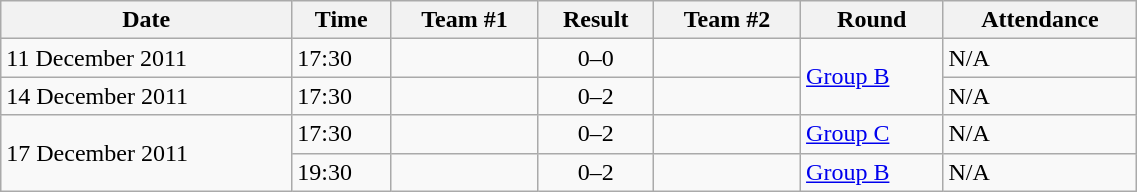<table class="wikitable" style="text-align: left;" width="60%">
<tr>
<th>Date</th>
<th>Time</th>
<th>Team #1</th>
<th>Result</th>
<th>Team #2</th>
<th>Round</th>
<th>Attendance</th>
</tr>
<tr>
<td>11 December 2011</td>
<td>17:30</td>
<td></td>
<td style="text-align:center;">0–0</td>
<td></td>
<td rowspan="2"><a href='#'>Group B</a></td>
<td>N/A</td>
</tr>
<tr>
<td>14 December 2011</td>
<td>17:30</td>
<td></td>
<td style="text-align:center;">0–2</td>
<td></td>
<td>N/A</td>
</tr>
<tr>
<td rowspan="2">17 December 2011</td>
<td>17:30</td>
<td></td>
<td style="text-align:center;">0–2</td>
<td></td>
<td><a href='#'>Group C</a></td>
<td>N/A</td>
</tr>
<tr>
<td>19:30</td>
<td></td>
<td style="text-align:center;">0–2</td>
<td></td>
<td><a href='#'>Group B</a></td>
<td>N/A</td>
</tr>
</table>
